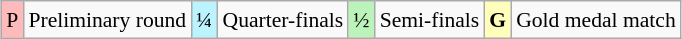<table class="wikitable" style="margin:0.5em auto; font-size:90%; line-height:1.25em; text-align:center">
<tr>
<td bgcolor="#FFBBBB">P</td>
<td>Preliminary round</td>
<td bgcolor="#BBF3FF">¼</td>
<td>Quarter-finals</td>
<td bgcolor="#BBF3BB">½</td>
<td>Semi-finals</td>
<td bgcolor="#FFFFBB"><strong>G</strong></td>
<td>Gold medal match</td>
</tr>
</table>
